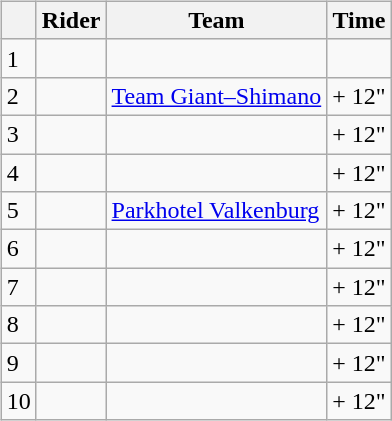<table>
<tr>
<td><br><table class="wikitable">
<tr>
<th></th>
<th>Rider</th>
<th>Team</th>
<th>Time</th>
</tr>
<tr>
<td>1</td>
<td></td>
<td></td>
<td align="right"></td>
</tr>
<tr>
<td>2</td>
<td></td>
<td><a href='#'>Team Giant–Shimano</a></td>
<td align="right">+ 12"</td>
</tr>
<tr>
<td>3</td>
<td></td>
<td></td>
<td align="right">+ 12"</td>
</tr>
<tr>
<td>4</td>
<td></td>
<td></td>
<td align="right">+ 12"</td>
</tr>
<tr>
<td>5</td>
<td></td>
<td><a href='#'>Parkhotel Valkenburg</a></td>
<td align="right">+ 12"</td>
</tr>
<tr>
<td>6</td>
<td></td>
<td></td>
<td align="right">+ 12"</td>
</tr>
<tr>
<td>7</td>
<td></td>
<td></td>
<td align="right">+ 12"</td>
</tr>
<tr>
<td>8</td>
<td></td>
<td></td>
<td align="right">+ 12"</td>
</tr>
<tr>
<td>9</td>
<td></td>
<td></td>
<td align="right">+ 12"</td>
</tr>
<tr>
<td>10</td>
<td></td>
<td></td>
<td align="right">+ 12"</td>
</tr>
</table>
</td>
</tr>
</table>
